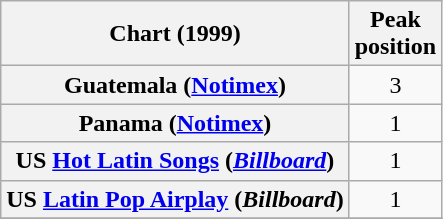<table class="wikitable sortable plainrowheaders" style="text-align:center">
<tr>
<th scope="col">Chart (1999)</th>
<th scope="col">Peak<br>position</th>
</tr>
<tr>
<th scope="row">Guatemala (<a href='#'>Notimex</a>)</th>
<td>3</td>
</tr>
<tr>
<th scope="row">Panama (<a href='#'>Notimex</a>)</th>
<td>1</td>
</tr>
<tr>
<th scope="row">US <a href='#'>Hot Latin Songs</a> (<em><a href='#'>Billboard</a></em>)</th>
<td>1</td>
</tr>
<tr>
<th scope="row">US <a href='#'>Latin Pop Airplay</a> (<em>Billboard</em>)</th>
<td>1</td>
</tr>
<tr>
</tr>
</table>
